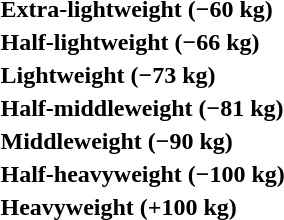<table>
<tr>
<th rowspan=2 style="text-align:left;">Extra-lightweight (−60 kg)</th>
<td rowspan=2></td>
<td rowspan=2></td>
<td></td>
</tr>
<tr>
<td></td>
</tr>
<tr>
<th rowspan=2 style="text-align:left;">Half-lightweight (−66 kg)</th>
<td rowspan=2></td>
<td rowspan=2></td>
<td></td>
</tr>
<tr>
<td></td>
</tr>
<tr>
<th rowspan=2 style="text-align:left;">Lightweight (−73 kg)</th>
<td rowspan=2></td>
<td rowspan=2></td>
<td></td>
</tr>
<tr>
<td></td>
</tr>
<tr>
<th rowspan=2 style="text-align:left;">Half-middleweight (−81 kg)</th>
<td rowspan=2></td>
<td rowspan=2></td>
<td></td>
</tr>
<tr>
<td></td>
</tr>
<tr>
<th rowspan=2 style="text-align:left;">Middleweight (−90 kg)</th>
<td rowspan=2></td>
<td rowspan=2></td>
<td></td>
</tr>
<tr>
<td></td>
</tr>
<tr>
<th rowspan=2 style="text-align:left;">Half-heavyweight (−100 kg)</th>
<td rowspan=2></td>
<td rowspan=2></td>
<td></td>
</tr>
<tr>
<td></td>
</tr>
<tr>
<th rowspan=2 style="text-align:left;">Heavyweight (+100 kg)</th>
<td rowspan=2></td>
<td rowspan=2></td>
<td></td>
</tr>
<tr>
<td></td>
</tr>
</table>
